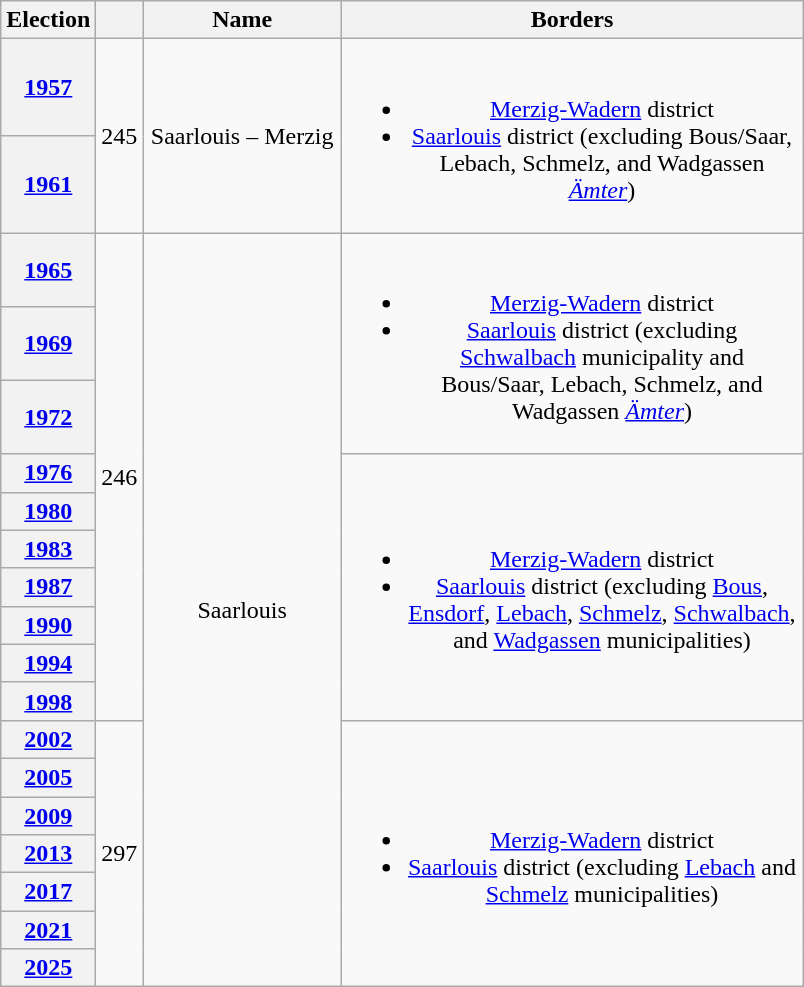<table class=wikitable style="text-align:center">
<tr>
<th>Election</th>
<th></th>
<th width=125px>Name</th>
<th width=300px>Borders</th>
</tr>
<tr>
<th><a href='#'>1957</a></th>
<td rowspan=2>245</td>
<td rowspan=2>Saarlouis – Merzig</td>
<td rowspan=2><br><ul><li><a href='#'>Merzig-Wadern</a> district</li><li><a href='#'>Saarlouis</a> district (excluding Bous/Saar, Lebach, Schmelz, and Wadgassen <em><a href='#'>Ämter</a></em>)</li></ul></td>
</tr>
<tr>
<th><a href='#'>1961</a></th>
</tr>
<tr>
<th><a href='#'>1965</a></th>
<td rowspan=10>246</td>
<td rowspan=17>Saarlouis</td>
<td rowspan=3><br><ul><li><a href='#'>Merzig-Wadern</a> district</li><li><a href='#'>Saarlouis</a> district (excluding <a href='#'>Schwalbach</a> municipality and Bous/Saar, Lebach, Schmelz, and Wadgassen <em><a href='#'>Ämter</a></em>)</li></ul></td>
</tr>
<tr>
<th><a href='#'>1969</a></th>
</tr>
<tr>
<th><a href='#'>1972</a></th>
</tr>
<tr>
<th><a href='#'>1976</a></th>
<td rowspan=7><br><ul><li><a href='#'>Merzig-Wadern</a> district</li><li><a href='#'>Saarlouis</a> district (excluding <a href='#'>Bous</a>, <a href='#'>Ensdorf</a>, <a href='#'>Lebach</a>, <a href='#'>Schmelz</a>, <a href='#'>Schwalbach</a>, and <a href='#'>Wadgassen</a> municipalities)</li></ul></td>
</tr>
<tr>
<th><a href='#'>1980</a></th>
</tr>
<tr>
<th><a href='#'>1983</a></th>
</tr>
<tr>
<th><a href='#'>1987</a></th>
</tr>
<tr>
<th><a href='#'>1990</a></th>
</tr>
<tr>
<th><a href='#'>1994</a></th>
</tr>
<tr>
<th><a href='#'>1998</a></th>
</tr>
<tr>
<th><a href='#'>2002</a></th>
<td rowspan=7>297</td>
<td rowspan=7><br><ul><li><a href='#'>Merzig-Wadern</a> district</li><li><a href='#'>Saarlouis</a> district (excluding <a href='#'>Lebach</a> and <a href='#'>Schmelz</a> municipalities)</li></ul></td>
</tr>
<tr>
<th><a href='#'>2005</a></th>
</tr>
<tr>
<th><a href='#'>2009</a></th>
</tr>
<tr>
<th><a href='#'>2013</a></th>
</tr>
<tr>
<th><a href='#'>2017</a></th>
</tr>
<tr>
<th><a href='#'>2021</a></th>
</tr>
<tr>
<th><a href='#'>2025</a></th>
</tr>
</table>
